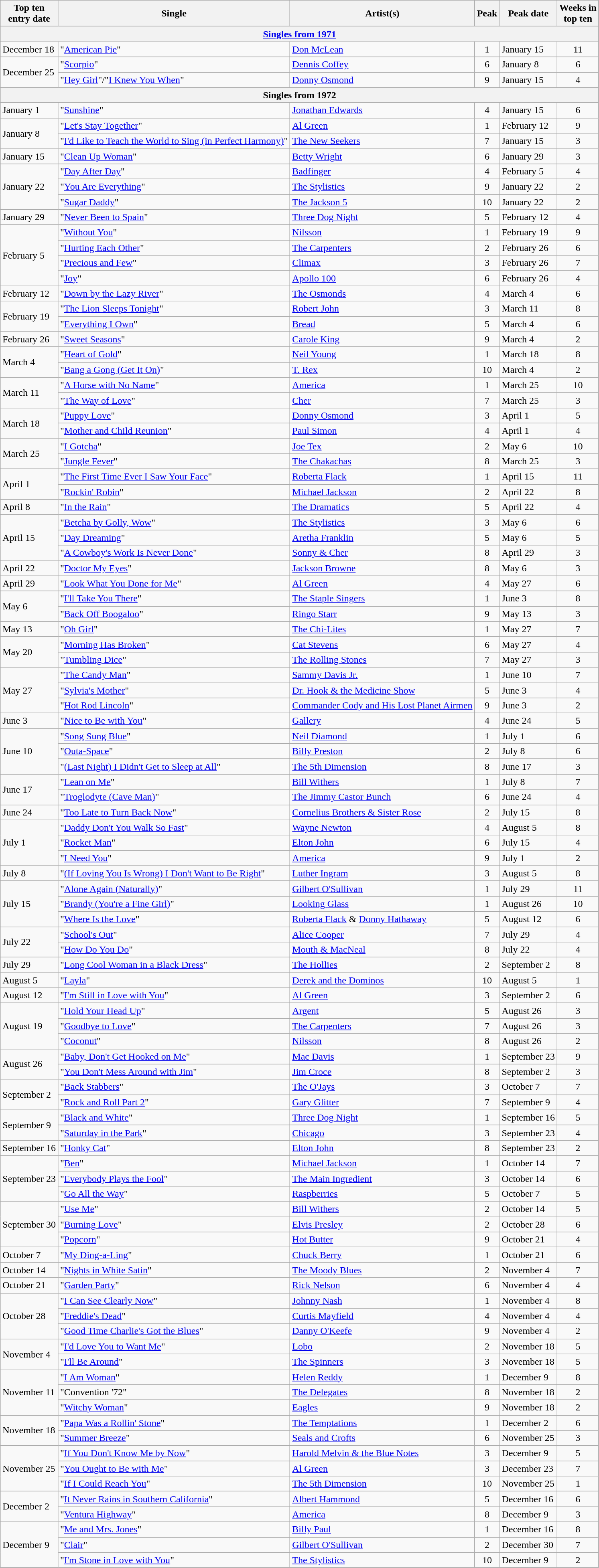<table class="plainrowheaders sortable wikitable">
<tr>
<th>Top ten<br>entry date</th>
<th>Single</th>
<th>Artist(s)</th>
<th data-sort-type="number">Peak</th>
<th>Peak date</th>
<th data-sort-type="number">Weeks in<br>top ten</th>
</tr>
<tr>
<th colspan=6><a href='#'>Singles from 1971</a></th>
</tr>
<tr>
<td>December 18</td>
<td>"<a href='#'>American Pie</a>"</td>
<td><a href='#'>Don McLean</a></td>
<td align=center>1</td>
<td>January 15</td>
<td align=center>11</td>
</tr>
<tr>
<td rowspan="2">December 25</td>
<td>"<a href='#'>Scorpio</a>"</td>
<td><a href='#'>Dennis Coffey</a></td>
<td align=center>6</td>
<td>January 8</td>
<td align=center>6</td>
</tr>
<tr>
<td>"<a href='#'>Hey Girl</a>"/"<a href='#'>I Knew You When</a>"</td>
<td><a href='#'>Donny Osmond</a></td>
<td align=center>9</td>
<td>January 15</td>
<td align=center>4</td>
</tr>
<tr>
<th colspan=6>Singles from 1972</th>
</tr>
<tr>
<td>January 1</td>
<td>"<a href='#'>Sunshine</a>"</td>
<td><a href='#'>Jonathan Edwards</a></td>
<td align=center>4</td>
<td>January 15</td>
<td align=center>6</td>
</tr>
<tr>
<td rowspan="2">January 8</td>
<td>"<a href='#'>Let's Stay Together</a>"</td>
<td><a href='#'>Al Green</a></td>
<td align=center>1</td>
<td>February 12</td>
<td align=center>9</td>
</tr>
<tr>
<td>"<a href='#'>I'd Like to Teach the World to Sing (in Perfect Harmony)</a>"</td>
<td><a href='#'>The New Seekers</a></td>
<td align=center>7</td>
<td>January 15</td>
<td align=center>3</td>
</tr>
<tr>
<td>January 15</td>
<td>"<a href='#'>Clean Up Woman</a>"</td>
<td><a href='#'>Betty Wright</a></td>
<td align=center>6</td>
<td>January 29</td>
<td align=center>3</td>
</tr>
<tr>
<td rowspan="3">January 22</td>
<td>"<a href='#'>Day After Day</a>"</td>
<td><a href='#'>Badfinger</a></td>
<td align=center>4</td>
<td>February 5</td>
<td align=center>4</td>
</tr>
<tr>
<td>"<a href='#'>You Are Everything</a>"</td>
<td><a href='#'>The Stylistics</a></td>
<td align=center>9</td>
<td>January 22</td>
<td align=center>2</td>
</tr>
<tr>
<td>"<a href='#'>Sugar Daddy</a>"</td>
<td><a href='#'>The Jackson 5</a></td>
<td align=center>10</td>
<td>January 22</td>
<td align=center>2</td>
</tr>
<tr>
<td>January 29</td>
<td>"<a href='#'>Never Been to Spain</a>"</td>
<td><a href='#'>Three Dog Night</a></td>
<td align=center>5</td>
<td>February 12</td>
<td align=center>4</td>
</tr>
<tr>
<td rowspan="4">February 5</td>
<td>"<a href='#'>Without You</a>"</td>
<td><a href='#'>Nilsson</a></td>
<td align=center>1</td>
<td>February 19</td>
<td align=center>9</td>
</tr>
<tr>
<td>"<a href='#'>Hurting Each Other</a>"</td>
<td><a href='#'>The Carpenters</a></td>
<td align=center>2</td>
<td>February 26</td>
<td align=center>6</td>
</tr>
<tr>
<td>"<a href='#'>Precious and Few</a>"</td>
<td><a href='#'>Climax</a></td>
<td align=center>3</td>
<td>February 26</td>
<td align=center>7</td>
</tr>
<tr>
<td>"<a href='#'>Joy</a>"</td>
<td><a href='#'>Apollo 100</a></td>
<td align=center>6</td>
<td>February 26</td>
<td align=center>4</td>
</tr>
<tr>
<td>February 12</td>
<td>"<a href='#'>Down by the Lazy River</a>"</td>
<td><a href='#'>The Osmonds</a></td>
<td align=center>4</td>
<td>March 4</td>
<td align=center>6</td>
</tr>
<tr>
<td rowspan="2">February 19</td>
<td>"<a href='#'>The Lion Sleeps Tonight</a>"</td>
<td><a href='#'>Robert John</a></td>
<td align=center>3</td>
<td>March 11</td>
<td align=center>8</td>
</tr>
<tr>
<td>"<a href='#'>Everything I Own</a>"</td>
<td><a href='#'>Bread</a></td>
<td align=center>5</td>
<td>March 4</td>
<td align=center>6</td>
</tr>
<tr>
<td>February 26</td>
<td>"<a href='#'>Sweet Seasons</a>"</td>
<td><a href='#'>Carole King</a></td>
<td align=center>9</td>
<td>March 4</td>
<td align=center>2</td>
</tr>
<tr>
<td rowspan="2">March 4</td>
<td>"<a href='#'>Heart of Gold</a>"</td>
<td><a href='#'>Neil Young</a></td>
<td align=center>1</td>
<td>March 18</td>
<td align=center>8</td>
</tr>
<tr>
<td>"<a href='#'>Bang a Gong (Get It On)</a>"</td>
<td><a href='#'>T. Rex</a></td>
<td align=center>10</td>
<td>March 4</td>
<td align=center>2</td>
</tr>
<tr>
<td rowspan="2">March 11</td>
<td>"<a href='#'>A Horse with No Name</a>"</td>
<td><a href='#'>America</a></td>
<td align=center>1</td>
<td>March 25</td>
<td align=center>10</td>
</tr>
<tr>
<td>"<a href='#'>The Way of Love</a>"</td>
<td><a href='#'>Cher</a></td>
<td align=center>7</td>
<td>March 25</td>
<td align=center>3</td>
</tr>
<tr>
<td rowspan="2">March 18</td>
<td>"<a href='#'>Puppy Love</a>"</td>
<td><a href='#'>Donny Osmond</a></td>
<td align=center>3</td>
<td>April 1</td>
<td align=center>5</td>
</tr>
<tr>
<td>"<a href='#'>Mother and Child Reunion</a>"</td>
<td><a href='#'>Paul Simon</a></td>
<td align=center>4</td>
<td>April 1</td>
<td align=center>4</td>
</tr>
<tr>
<td rowspan="2">March 25</td>
<td>"<a href='#'>I Gotcha</a>"</td>
<td><a href='#'>Joe Tex</a></td>
<td align=center>2</td>
<td>May 6</td>
<td align=center>10</td>
</tr>
<tr>
<td>"<a href='#'>Jungle Fever</a>"</td>
<td><a href='#'>The Chakachas</a></td>
<td align=center>8</td>
<td>March 25</td>
<td align=center>3</td>
</tr>
<tr>
<td rowspan="2">April 1</td>
<td>"<a href='#'>The First Time Ever I Saw Your Face</a>"</td>
<td><a href='#'>Roberta Flack</a></td>
<td align=center>1</td>
<td>April 15</td>
<td align=center>11</td>
</tr>
<tr>
<td>"<a href='#'>Rockin' Robin</a>"</td>
<td><a href='#'>Michael Jackson</a></td>
<td align=center>2</td>
<td>April 22</td>
<td align=center>8</td>
</tr>
<tr>
<td>April 8</td>
<td>"<a href='#'>In the Rain</a>"</td>
<td><a href='#'>The Dramatics</a></td>
<td align=center>5</td>
<td>April 22</td>
<td align=center>4</td>
</tr>
<tr>
<td rowspan="3">April 15</td>
<td>"<a href='#'>Betcha by Golly, Wow</a>"</td>
<td><a href='#'>The Stylistics</a></td>
<td align=center>3</td>
<td>May 6</td>
<td align=center>6</td>
</tr>
<tr>
<td>"<a href='#'>Day Dreaming</a>"</td>
<td><a href='#'>Aretha Franklin</a></td>
<td align=center>5</td>
<td>May 6</td>
<td align=center>5</td>
</tr>
<tr>
<td>"<a href='#'>A Cowboy's Work Is Never Done</a>"</td>
<td><a href='#'>Sonny & Cher</a></td>
<td align=center>8</td>
<td>April 29</td>
<td align=center>3</td>
</tr>
<tr>
<td>April 22</td>
<td>"<a href='#'>Doctor My Eyes</a>"</td>
<td><a href='#'>Jackson Browne</a></td>
<td align=center>8</td>
<td>May 6</td>
<td align=center>3</td>
</tr>
<tr>
<td>April 29</td>
<td>"<a href='#'>Look What You Done for Me</a>"</td>
<td><a href='#'>Al Green</a></td>
<td align=center>4</td>
<td>May 27</td>
<td align=center>6</td>
</tr>
<tr>
<td rowspan="2">May 6</td>
<td>"<a href='#'>I'll Take You There</a>"</td>
<td><a href='#'>The Staple Singers</a></td>
<td align=center>1</td>
<td>June 3</td>
<td align=center>8</td>
</tr>
<tr>
<td>"<a href='#'>Back Off Boogaloo</a>"</td>
<td><a href='#'>Ringo Starr</a></td>
<td align=center>9</td>
<td>May 13</td>
<td align=center>3</td>
</tr>
<tr>
<td>May 13</td>
<td>"<a href='#'>Oh Girl</a>"</td>
<td><a href='#'>The Chi-Lites</a></td>
<td align=center>1</td>
<td>May 27</td>
<td align=center>7</td>
</tr>
<tr>
<td rowspan="2">May 20</td>
<td>"<a href='#'>Morning Has Broken</a>"</td>
<td><a href='#'>Cat Stevens</a></td>
<td align=center>6</td>
<td>May 27</td>
<td align=center>4</td>
</tr>
<tr>
<td>"<a href='#'>Tumbling Dice</a>"</td>
<td><a href='#'>The Rolling Stones</a></td>
<td align=center>7</td>
<td>May 27</td>
<td align=center>3</td>
</tr>
<tr>
<td rowspan="3">May 27</td>
<td>"<a href='#'>The Candy Man</a>"</td>
<td><a href='#'>Sammy Davis Jr.</a></td>
<td align=center>1</td>
<td>June 10</td>
<td align=center>7</td>
</tr>
<tr>
<td>"<a href='#'>Sylvia's Mother</a>"</td>
<td><a href='#'>Dr. Hook & the Medicine Show</a></td>
<td align=center>5</td>
<td>June 3</td>
<td align=center>4</td>
</tr>
<tr>
<td>"<a href='#'>Hot Rod Lincoln</a>"</td>
<td><a href='#'>Commander Cody and His Lost Planet Airmen</a></td>
<td align=center>9</td>
<td>June 3</td>
<td align=center>2</td>
</tr>
<tr>
<td>June 3</td>
<td>"<a href='#'>Nice to Be with You</a>"</td>
<td><a href='#'>Gallery</a></td>
<td align=center>4</td>
<td>June 24</td>
<td align=center>5</td>
</tr>
<tr>
<td rowspan="3">June 10</td>
<td>"<a href='#'>Song Sung Blue</a>"</td>
<td><a href='#'>Neil Diamond</a></td>
<td align=center>1</td>
<td>July 1</td>
<td align=center>6</td>
</tr>
<tr>
<td>"<a href='#'>Outa-Space</a>"</td>
<td><a href='#'>Billy Preston</a></td>
<td align=center>2</td>
<td>July 8</td>
<td align=center>6</td>
</tr>
<tr>
<td>"<a href='#'>(Last Night) I Didn't Get to Sleep at All</a>"</td>
<td><a href='#'>The 5th Dimension</a></td>
<td align=center>8</td>
<td>June 17</td>
<td align=center>3</td>
</tr>
<tr>
<td rowspan="2">June 17</td>
<td>"<a href='#'>Lean on Me</a>"</td>
<td><a href='#'>Bill Withers</a></td>
<td align=center>1</td>
<td>July 8</td>
<td align=center>7</td>
</tr>
<tr>
<td>"<a href='#'>Troglodyte (Cave Man)</a>"</td>
<td><a href='#'>The Jimmy Castor Bunch</a></td>
<td align=center>6</td>
<td>June 24</td>
<td align=center>4</td>
</tr>
<tr>
<td>June 24</td>
<td>"<a href='#'>Too Late to Turn Back Now</a>"</td>
<td><a href='#'>Cornelius Brothers & Sister Rose</a></td>
<td align=center>2</td>
<td>July 15</td>
<td align=center>8</td>
</tr>
<tr>
<td rowspan="3">July 1</td>
<td>"<a href='#'>Daddy Don't You Walk So Fast</a>"</td>
<td><a href='#'>Wayne Newton</a></td>
<td align=center>4</td>
<td>August 5</td>
<td align=center>8</td>
</tr>
<tr>
<td>"<a href='#'>Rocket Man</a>"</td>
<td><a href='#'>Elton John</a></td>
<td align=center>6</td>
<td>July 15</td>
<td align=center>4</td>
</tr>
<tr>
<td>"<a href='#'>I Need You</a>"</td>
<td><a href='#'>America</a></td>
<td align=center>9</td>
<td>July 1</td>
<td align=center>2</td>
</tr>
<tr>
<td>July 8</td>
<td>"<a href='#'>(If Loving You Is Wrong) I Don't Want to Be Right</a>"</td>
<td><a href='#'>Luther Ingram</a></td>
<td align=center>3</td>
<td>August 5</td>
<td align=center>8</td>
</tr>
<tr>
<td rowspan="3">July 15</td>
<td>"<a href='#'>Alone Again (Naturally)</a>"</td>
<td><a href='#'>Gilbert O'Sullivan</a></td>
<td align=center>1</td>
<td>July 29</td>
<td align=center>11</td>
</tr>
<tr>
<td>"<a href='#'>Brandy (You're a Fine Girl)</a>"</td>
<td><a href='#'>Looking Glass</a></td>
<td align=center>1</td>
<td>August 26</td>
<td align=center>10</td>
</tr>
<tr>
<td>"<a href='#'>Where Is the Love</a>"</td>
<td><a href='#'>Roberta Flack</a> & <a href='#'>Donny Hathaway</a></td>
<td align=center>5</td>
<td>August 12</td>
<td align=center>6</td>
</tr>
<tr>
<td rowspan="2">July 22</td>
<td>"<a href='#'>School's Out</a>"</td>
<td><a href='#'>Alice Cooper</a></td>
<td align=center>7</td>
<td>July 29</td>
<td align=center>4</td>
</tr>
<tr>
<td>"<a href='#'>How Do You Do</a>"</td>
<td><a href='#'>Mouth & MacNeal</a></td>
<td align=center>8</td>
<td>July 22</td>
<td align=center>4</td>
</tr>
<tr>
<td>July 29</td>
<td>"<a href='#'>Long Cool Woman in a Black Dress</a>"</td>
<td><a href='#'>The Hollies</a></td>
<td align=center>2</td>
<td>September 2</td>
<td align=center>8</td>
</tr>
<tr>
<td>August 5</td>
<td>"<a href='#'>Layla</a>"</td>
<td><a href='#'>Derek and the Dominos</a></td>
<td align=center>10</td>
<td>August 5</td>
<td align=center>1</td>
</tr>
<tr>
<td>August 12</td>
<td>"<a href='#'>I'm Still in Love with You</a>"</td>
<td><a href='#'>Al Green</a></td>
<td align=center>3</td>
<td>September 2</td>
<td align=center>6</td>
</tr>
<tr>
<td rowspan="3">August 19</td>
<td>"<a href='#'>Hold Your Head Up</a>"</td>
<td><a href='#'>Argent</a></td>
<td align=center>5</td>
<td>August 26</td>
<td align=center>3</td>
</tr>
<tr>
<td>"<a href='#'>Goodbye to Love</a>"</td>
<td><a href='#'>The Carpenters</a></td>
<td align=center>7</td>
<td>August 26</td>
<td align=center>3</td>
</tr>
<tr>
<td>"<a href='#'>Coconut</a>"</td>
<td><a href='#'>Nilsson</a></td>
<td align=center>8</td>
<td>August 26</td>
<td align=center>2</td>
</tr>
<tr>
<td rowspan="2">August 26</td>
<td>"<a href='#'>Baby, Don't Get Hooked on Me</a>"</td>
<td><a href='#'>Mac Davis</a></td>
<td align=center>1</td>
<td>September 23</td>
<td align=center>9</td>
</tr>
<tr>
<td>"<a href='#'>You Don't Mess Around with Jim</a>"</td>
<td><a href='#'>Jim Croce</a></td>
<td align=center>8</td>
<td>September 2</td>
<td align=center>3</td>
</tr>
<tr>
<td rowspan="2">September 2</td>
<td>"<a href='#'>Back Stabbers</a>"</td>
<td><a href='#'>The O'Jays</a></td>
<td align=center>3</td>
<td>October 7</td>
<td align=center>7</td>
</tr>
<tr>
<td>"<a href='#'>Rock and Roll Part 2</a>"</td>
<td><a href='#'>Gary Glitter</a></td>
<td align=center>7</td>
<td>September 9</td>
<td align=center>4</td>
</tr>
<tr>
<td rowspan="2">September 9</td>
<td>"<a href='#'>Black and White</a>"</td>
<td><a href='#'>Three Dog Night</a></td>
<td align=center>1</td>
<td>September 16</td>
<td align=center>5</td>
</tr>
<tr>
<td>"<a href='#'>Saturday in the Park</a>"</td>
<td><a href='#'>Chicago</a></td>
<td align=center>3</td>
<td>September 23</td>
<td align=center>4</td>
</tr>
<tr>
<td>September 16</td>
<td>"<a href='#'>Honky Cat</a>"</td>
<td><a href='#'>Elton John</a></td>
<td align=center>8</td>
<td>September 23</td>
<td align=center>2</td>
</tr>
<tr>
<td rowspan="3">September 23</td>
<td>"<a href='#'>Ben</a>"</td>
<td><a href='#'>Michael Jackson</a></td>
<td align=center>1</td>
<td>October 14</td>
<td align=center>7</td>
</tr>
<tr>
<td>"<a href='#'>Everybody Plays the Fool</a>"</td>
<td><a href='#'>The Main Ingredient</a></td>
<td align=center>3</td>
<td>October 14</td>
<td align=center>6</td>
</tr>
<tr>
<td>"<a href='#'>Go All the Way</a>"</td>
<td><a href='#'>Raspberries</a></td>
<td align=center>5</td>
<td>October 7</td>
<td align=center>5</td>
</tr>
<tr>
<td rowspan="3">September 30</td>
<td>"<a href='#'>Use Me</a>"</td>
<td><a href='#'>Bill Withers</a></td>
<td align=center>2</td>
<td>October 14</td>
<td align=center>5</td>
</tr>
<tr>
<td>"<a href='#'>Burning Love</a>"</td>
<td><a href='#'>Elvis Presley</a></td>
<td align=center>2</td>
<td>October 28</td>
<td align=center>6</td>
</tr>
<tr>
<td>"<a href='#'>Popcorn</a>"</td>
<td><a href='#'>Hot Butter</a></td>
<td align=center>9</td>
<td>October 21</td>
<td align=center>4</td>
</tr>
<tr>
<td>October 7</td>
<td>"<a href='#'>My Ding-a-Ling</a>"</td>
<td><a href='#'>Chuck Berry</a></td>
<td align=center>1</td>
<td>October 21</td>
<td align=center>6</td>
</tr>
<tr>
<td>October 14</td>
<td>"<a href='#'>Nights in White Satin</a>"</td>
<td><a href='#'>The Moody Blues</a></td>
<td align=center>2</td>
<td>November 4</td>
<td align=center>7</td>
</tr>
<tr>
<td>October 21</td>
<td>"<a href='#'>Garden Party</a>"</td>
<td><a href='#'>Rick Nelson</a></td>
<td align=center>6</td>
<td>November 4</td>
<td align=center>4</td>
</tr>
<tr>
<td rowspan="3">October 28</td>
<td>"<a href='#'>I Can See Clearly Now</a>"</td>
<td><a href='#'>Johnny Nash</a></td>
<td align=center>1</td>
<td>November 4</td>
<td align=center>8</td>
</tr>
<tr>
<td>"<a href='#'>Freddie's Dead</a>"</td>
<td><a href='#'>Curtis Mayfield</a></td>
<td align=center>4</td>
<td>November 4</td>
<td align=center>4</td>
</tr>
<tr>
<td>"<a href='#'>Good Time Charlie's Got the Blues</a>"</td>
<td><a href='#'>Danny O'Keefe</a></td>
<td align=center>9</td>
<td>November 4</td>
<td align=center>2</td>
</tr>
<tr>
<td rowspan="2">November 4</td>
<td>"<a href='#'>I'd Love You to Want Me</a>"</td>
<td><a href='#'>Lobo</a></td>
<td align=center>2</td>
<td>November 18</td>
<td align=center>5</td>
</tr>
<tr>
<td>"<a href='#'>I'll Be Around</a>"</td>
<td><a href='#'>The Spinners</a></td>
<td align=center>3</td>
<td>November 18</td>
<td align=center>5</td>
</tr>
<tr>
<td rowspan="3">November 11</td>
<td>"<a href='#'>I Am Woman</a>"</td>
<td><a href='#'>Helen Reddy</a></td>
<td align=center>1</td>
<td>December 9</td>
<td align=center>8</td>
</tr>
<tr>
<td>"Convention '72"</td>
<td><a href='#'>The Delegates</a></td>
<td align=center>8</td>
<td>November 18</td>
<td align=center>2</td>
</tr>
<tr>
<td>"<a href='#'>Witchy Woman</a>"</td>
<td><a href='#'>Eagles</a></td>
<td align=center>9</td>
<td>November 18</td>
<td align=center>2</td>
</tr>
<tr>
<td rowspan="2">November 18</td>
<td>"<a href='#'>Papa Was a Rollin' Stone</a>"</td>
<td><a href='#'>The Temptations</a></td>
<td align=center>1</td>
<td>December 2</td>
<td align=center>6</td>
</tr>
<tr>
<td>"<a href='#'>Summer Breeze</a>"</td>
<td><a href='#'>Seals and Crofts</a></td>
<td align=center>6</td>
<td>November 25</td>
<td align=center>3</td>
</tr>
<tr>
<td rowspan="3">November 25</td>
<td>"<a href='#'>If You Don't Know Me by Now</a>"</td>
<td><a href='#'>Harold Melvin & the Blue Notes</a></td>
<td align=center>3</td>
<td>December 9</td>
<td align=center>5</td>
</tr>
<tr>
<td>"<a href='#'>You Ought to Be with Me</a>"</td>
<td><a href='#'>Al Green</a></td>
<td align=center>3</td>
<td>December 23</td>
<td align=center>7</td>
</tr>
<tr>
<td>"<a href='#'>If I Could Reach You</a>"</td>
<td><a href='#'>The 5th Dimension</a></td>
<td align=center>10</td>
<td>November 25</td>
<td align=center>1</td>
</tr>
<tr>
<td rowspan="2">December 2</td>
<td>"<a href='#'>It Never Rains in Southern California</a>"</td>
<td><a href='#'>Albert Hammond</a></td>
<td align=center>5</td>
<td>December 16</td>
<td align=center>6</td>
</tr>
<tr>
<td>"<a href='#'>Ventura Highway</a>"</td>
<td><a href='#'>America</a></td>
<td align=center>8</td>
<td>December 9</td>
<td align=center>3</td>
</tr>
<tr>
<td rowspan="3">December 9</td>
<td>"<a href='#'>Me and Mrs. Jones</a>"</td>
<td><a href='#'>Billy Paul</a></td>
<td align=center>1</td>
<td>December 16</td>
<td align=center>8</td>
</tr>
<tr>
<td>"<a href='#'>Clair</a>"</td>
<td><a href='#'>Gilbert O'Sullivan</a></td>
<td align=center>2</td>
<td>December 30</td>
<td align=center>7</td>
</tr>
<tr>
<td>"<a href='#'>I'm Stone in Love with You</a>"</td>
<td><a href='#'>The Stylistics</a></td>
<td align=center>10</td>
<td>December 9</td>
<td align=center>2</td>
</tr>
</table>
